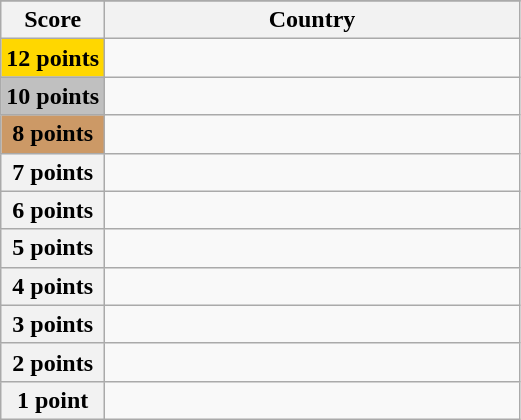<table class="wikitable">
<tr>
</tr>
<tr>
<th scope="col" width="20%">Score</th>
<th scope="col">Country</th>
</tr>
<tr>
<th scope="row" style="background:gold">12 points</th>
<td></td>
</tr>
<tr>
<th scope="row" style="background:silver">10 points</th>
<td></td>
</tr>
<tr>
<th scope="row" style="background:#CC9966">8 points</th>
<td></td>
</tr>
<tr>
<th scope="row">7 points</th>
<td></td>
</tr>
<tr>
<th scope="row">6 points</th>
<td></td>
</tr>
<tr>
<th scope="row">5 points</th>
<td></td>
</tr>
<tr>
<th scope="row">4 points</th>
<td></td>
</tr>
<tr>
<th scope="row">3 points</th>
<td></td>
</tr>
<tr>
<th scope="row">2 points</th>
<td></td>
</tr>
<tr>
<th scope="row">1 point</th>
<td></td>
</tr>
</table>
